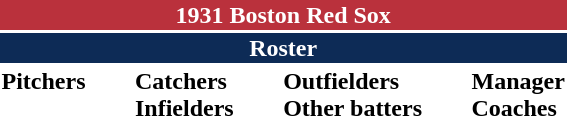<table class="toccolours" style="text-align: left;">
<tr>
<th colspan="10" style="background-color: #ba313c; color: white; text-align: center;">1931 Boston Red Sox</th>
</tr>
<tr>
<td colspan="10" style="background-color: #0d2b56; color: white; text-align: center;"><strong>Roster</strong></td>
</tr>
<tr>
<td valign="top"><strong>Pitchers</strong><br>









</td>
<td width="25px"></td>
<td valign="top"><strong>Catchers</strong><br>



<strong>Infielders</strong>










</td>
<td width="25px"></td>
<td valign="top"><strong>Outfielders</strong><br>








<strong>Other batters</strong> 

</td>
<td width="25px"></td>
<td valign="top"><strong>Manager</strong><br>
<strong>Coaches</strong>

</td>
</tr>
</table>
